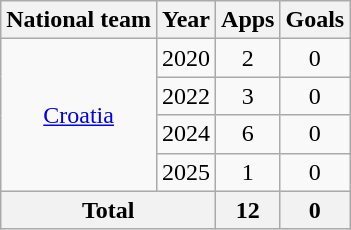<table class=wikitable style="text-align: center">
<tr>
<th>National team</th>
<th>Year</th>
<th>Apps</th>
<th>Goals</th>
</tr>
<tr>
<td rowspan=4><a href='#'>Croatia</a></td>
<td>2020</td>
<td>2</td>
<td>0</td>
</tr>
<tr>
<td>2022</td>
<td>3</td>
<td>0</td>
</tr>
<tr>
<td>2024</td>
<td>6</td>
<td>0</td>
</tr>
<tr>
<td>2025</td>
<td>1</td>
<td>0</td>
</tr>
<tr>
<th colspan=2>Total</th>
<th>12</th>
<th>0</th>
</tr>
</table>
